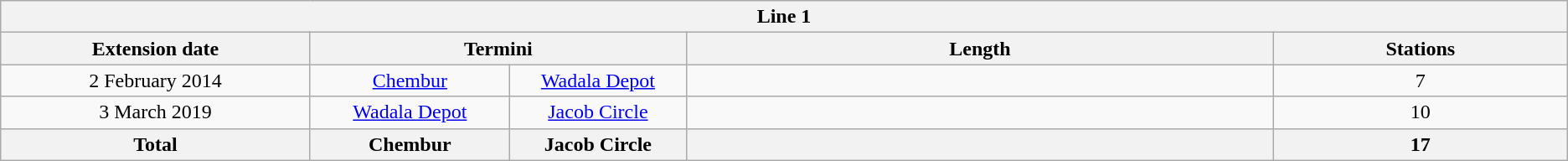<table class="wikitable" style="text-align: center;">
<tr>
<th style="text-align:center;" colspan="5"><span><strong>Line 1</strong></span></th>
</tr>
<tr>
<th style="width:5%;">Extension date</th>
<th style="width:5%;" colspan="2">Termini</th>
<th style="width:10%;">Length</th>
<th style="width:5%;">Stations</th>
</tr>
<tr>
<td>2 February 2014</td>
<td><a href='#'>Chembur</a></td>
<td><a href='#'>Wadala Depot</a></td>
<td></td>
<td>7</td>
</tr>
<tr>
<td>3 March 2019</td>
<td><a href='#'>Wadala Depot</a></td>
<td><a href='#'>Jacob Circle</a></td>
<td></td>
<td>10</td>
</tr>
<tr>
<th>Total</th>
<th>Chembur</th>
<th>Jacob Circle</th>
<th></th>
<th>17</th>
</tr>
</table>
